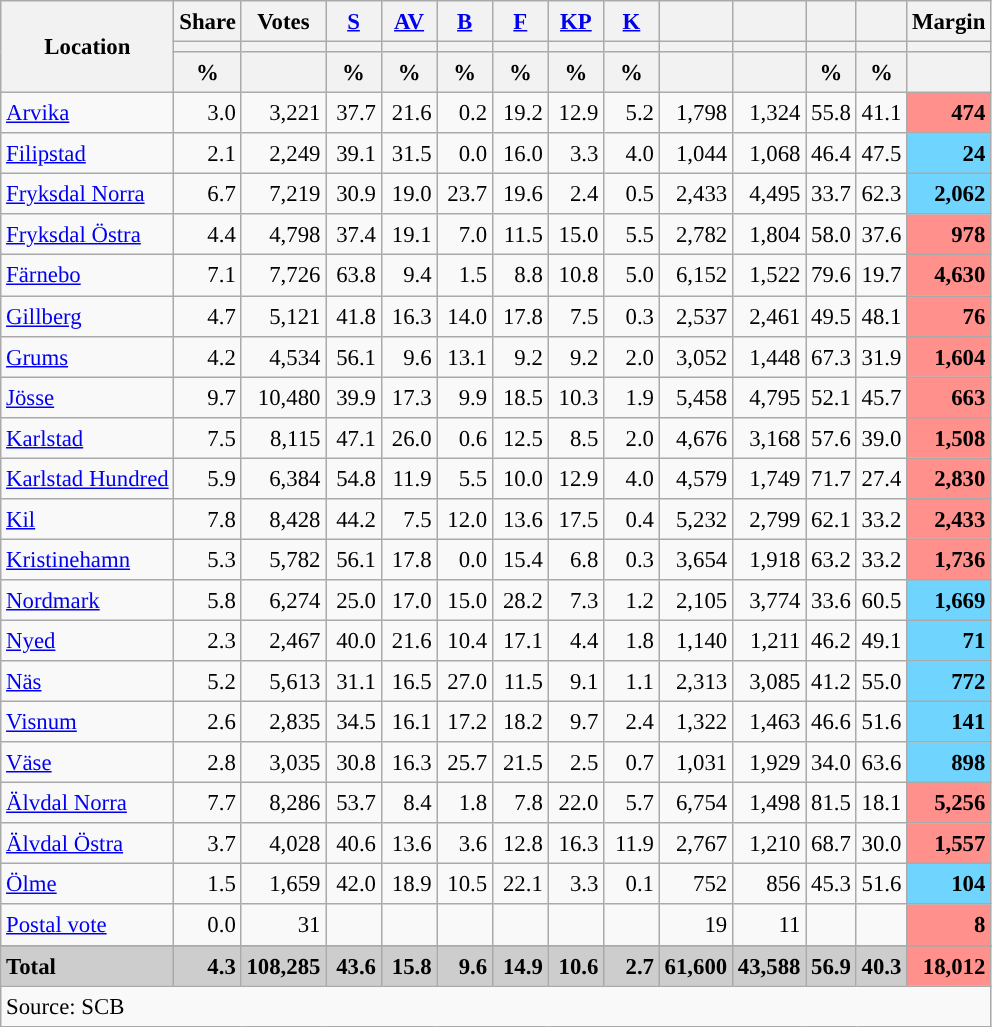<table class="wikitable sortable" style="text-align:right; font-size:95%; line-height:20px;">
<tr>
<th rowspan="3">Location</th>
<th>Share</th>
<th>Votes</th>
<th width="30px" class="unsortable"><a href='#'>S</a></th>
<th width="30px" class="unsortable"><a href='#'>AV</a></th>
<th width="30px" class="unsortable"><a href='#'>B</a></th>
<th width="30px" class="unsortable"><a href='#'>F</a></th>
<th width="30px" class="unsortable"><a href='#'>KP</a></th>
<th width="30px" class="unsortable"><a href='#'>K</a></th>
<th></th>
<th></th>
<th></th>
<th></th>
<th>Margin</th>
</tr>
<tr>
<th></th>
<th></th>
<th style="background:"></th>
<th style="background:"></th>
<th style="background:"></th>
<th style="background:"></th>
<th style="background:"></th>
<th style="background:"></th>
<th style="background:"></th>
<th style="background:"></th>
<th style="background:"></th>
<th style="background:"></th>
<th></th>
</tr>
<tr>
<th data-sort-type="number">%</th>
<th></th>
<th data-sort-type="number">%</th>
<th data-sort-type="number">%</th>
<th data-sort-type="number">%</th>
<th data-sort-type="number">%</th>
<th data-sort-type="number">%</th>
<th data-sort-type="number">%</th>
<th></th>
<th></th>
<th data-sort-type="number">%</th>
<th data-sort-type="number">%</th>
<th></th>
</tr>
<tr>
<td align=left><a href='#'>Arvika</a></td>
<td>3.0</td>
<td>3,221</td>
<td>37.7</td>
<td>21.6</td>
<td>0.2</td>
<td>19.2</td>
<td>12.9</td>
<td>5.2</td>
<td>1,798</td>
<td>1,324</td>
<td>55.8</td>
<td>41.1</td>
<td bgcolor=#ff908c><strong>474</strong></td>
</tr>
<tr>
<td align=left><a href='#'>Filipstad</a></td>
<td>2.1</td>
<td>2,249</td>
<td>39.1</td>
<td>31.5</td>
<td>0.0</td>
<td>16.0</td>
<td>3.3</td>
<td>4.0</td>
<td>1,044</td>
<td>1,068</td>
<td>46.4</td>
<td>47.5</td>
<td bgcolor=#6fd5fe><strong>24</strong></td>
</tr>
<tr>
<td align=left><a href='#'>Fryksdal Norra</a></td>
<td>6.7</td>
<td>7,219</td>
<td>30.9</td>
<td>19.0</td>
<td>23.7</td>
<td>19.6</td>
<td>2.4</td>
<td>0.5</td>
<td>2,433</td>
<td>4,495</td>
<td>33.7</td>
<td>62.3</td>
<td bgcolor=#6fd5fe><strong>2,062</strong></td>
</tr>
<tr>
<td align=left><a href='#'>Fryksdal Östra</a></td>
<td>4.4</td>
<td>4,798</td>
<td>37.4</td>
<td>19.1</td>
<td>7.0</td>
<td>11.5</td>
<td>15.0</td>
<td>5.5</td>
<td>2,782</td>
<td>1,804</td>
<td>58.0</td>
<td>37.6</td>
<td bgcolor=#ff908c><strong>978</strong></td>
</tr>
<tr>
<td align=left><a href='#'>Färnebo</a></td>
<td>7.1</td>
<td>7,726</td>
<td>63.8</td>
<td>9.4</td>
<td>1.5</td>
<td>8.8</td>
<td>10.8</td>
<td>5.0</td>
<td>6,152</td>
<td>1,522</td>
<td>79.6</td>
<td>19.7</td>
<td bgcolor=#ff908c><strong>4,630</strong></td>
</tr>
<tr>
<td align=left><a href='#'>Gillberg</a></td>
<td>4.7</td>
<td>5,121</td>
<td>41.8</td>
<td>16.3</td>
<td>14.0</td>
<td>17.8</td>
<td>7.5</td>
<td>0.3</td>
<td>2,537</td>
<td>2,461</td>
<td>49.5</td>
<td>48.1</td>
<td bgcolor=#ff908c><strong>76</strong></td>
</tr>
<tr>
<td align=left><a href='#'>Grums</a></td>
<td>4.2</td>
<td>4,534</td>
<td>56.1</td>
<td>9.6</td>
<td>13.1</td>
<td>9.2</td>
<td>9.2</td>
<td>2.0</td>
<td>3,052</td>
<td>1,448</td>
<td>67.3</td>
<td>31.9</td>
<td bgcolor=#ff908c><strong>1,604</strong></td>
</tr>
<tr>
<td align=left><a href='#'>Jösse</a></td>
<td>9.7</td>
<td>10,480</td>
<td>39.9</td>
<td>17.3</td>
<td>9.9</td>
<td>18.5</td>
<td>10.3</td>
<td>1.9</td>
<td>5,458</td>
<td>4,795</td>
<td>52.1</td>
<td>45.7</td>
<td bgcolor=#ff908c><strong>663</strong></td>
</tr>
<tr>
<td align=left><a href='#'>Karlstad</a></td>
<td>7.5</td>
<td>8,115</td>
<td>47.1</td>
<td>26.0</td>
<td>0.6</td>
<td>12.5</td>
<td>8.5</td>
<td>2.0</td>
<td>4,676</td>
<td>3,168</td>
<td>57.6</td>
<td>39.0</td>
<td bgcolor=#ff908c><strong>1,508</strong></td>
</tr>
<tr>
<td align=left><a href='#'>Karlstad Hundred</a></td>
<td>5.9</td>
<td>6,384</td>
<td>54.8</td>
<td>11.9</td>
<td>5.5</td>
<td>10.0</td>
<td>12.9</td>
<td>4.0</td>
<td>4,579</td>
<td>1,749</td>
<td>71.7</td>
<td>27.4</td>
<td bgcolor=#ff908c><strong>2,830</strong></td>
</tr>
<tr>
<td align=left><a href='#'>Kil</a></td>
<td>7.8</td>
<td>8,428</td>
<td>44.2</td>
<td>7.5</td>
<td>12.0</td>
<td>13.6</td>
<td>17.5</td>
<td>0.4</td>
<td>5,232</td>
<td>2,799</td>
<td>62.1</td>
<td>33.2</td>
<td bgcolor=#ff908c><strong>2,433</strong></td>
</tr>
<tr>
<td align=left><a href='#'>Kristinehamn</a></td>
<td>5.3</td>
<td>5,782</td>
<td>56.1</td>
<td>17.8</td>
<td>0.0</td>
<td>15.4</td>
<td>6.8</td>
<td>0.3</td>
<td>3,654</td>
<td>1,918</td>
<td>63.2</td>
<td>33.2</td>
<td bgcolor=#ff908c><strong>1,736</strong></td>
</tr>
<tr>
<td align=left><a href='#'>Nordmark</a></td>
<td>5.8</td>
<td>6,274</td>
<td>25.0</td>
<td>17.0</td>
<td>15.0</td>
<td>28.2</td>
<td>7.3</td>
<td>1.2</td>
<td>2,105</td>
<td>3,774</td>
<td>33.6</td>
<td>60.5</td>
<td bgcolor=#6fd5fe><strong>1,669</strong></td>
</tr>
<tr>
<td align=left><a href='#'>Nyed</a></td>
<td>2.3</td>
<td>2,467</td>
<td>40.0</td>
<td>21.6</td>
<td>10.4</td>
<td>17.1</td>
<td>4.4</td>
<td>1.8</td>
<td>1,140</td>
<td>1,211</td>
<td>46.2</td>
<td>49.1</td>
<td bgcolor=#6fd5fe><strong>71</strong></td>
</tr>
<tr>
<td align=left><a href='#'>Näs</a></td>
<td>5.2</td>
<td>5,613</td>
<td>31.1</td>
<td>16.5</td>
<td>27.0</td>
<td>11.5</td>
<td>9.1</td>
<td>1.1</td>
<td>2,313</td>
<td>3,085</td>
<td>41.2</td>
<td>55.0</td>
<td bgcolor=#6fd5fe><strong>772</strong></td>
</tr>
<tr>
<td align=left><a href='#'>Visnum</a></td>
<td>2.6</td>
<td>2,835</td>
<td>34.5</td>
<td>16.1</td>
<td>17.2</td>
<td>18.2</td>
<td>9.7</td>
<td>2.4</td>
<td>1,322</td>
<td>1,463</td>
<td>46.6</td>
<td>51.6</td>
<td bgcolor=#6fd5fe><strong>141</strong></td>
</tr>
<tr>
<td align=left><a href='#'>Väse</a></td>
<td>2.8</td>
<td>3,035</td>
<td>30.8</td>
<td>16.3</td>
<td>25.7</td>
<td>21.5</td>
<td>2.5</td>
<td>0.7</td>
<td>1,031</td>
<td>1,929</td>
<td>34.0</td>
<td>63.6</td>
<td bgcolor=#6fd5fe><strong>898</strong></td>
</tr>
<tr>
<td align=left><a href='#'>Älvdal Norra</a></td>
<td>7.7</td>
<td>8,286</td>
<td>53.7</td>
<td>8.4</td>
<td>1.8</td>
<td>7.8</td>
<td>22.0</td>
<td>5.7</td>
<td>6,754</td>
<td>1,498</td>
<td>81.5</td>
<td>18.1</td>
<td bgcolor=#ff908c><strong>5,256</strong></td>
</tr>
<tr>
<td align=left><a href='#'>Älvdal Östra</a></td>
<td>3.7</td>
<td>4,028</td>
<td>40.6</td>
<td>13.6</td>
<td>3.6</td>
<td>12.8</td>
<td>16.3</td>
<td>11.9</td>
<td>2,767</td>
<td>1,210</td>
<td>68.7</td>
<td>30.0</td>
<td bgcolor=#ff908c><strong>1,557</strong></td>
</tr>
<tr>
<td align=left><a href='#'>Ölme</a></td>
<td>1.5</td>
<td>1,659</td>
<td>42.0</td>
<td>18.9</td>
<td>10.5</td>
<td>22.1</td>
<td>3.3</td>
<td>0.1</td>
<td>752</td>
<td>856</td>
<td>45.3</td>
<td>51.6</td>
<td bgcolor=#6fd5fe><strong>104</strong></td>
</tr>
<tr>
<td align=left><a href='#'>Postal vote</a></td>
<td>0.0</td>
<td>31</td>
<td></td>
<td></td>
<td></td>
<td></td>
<td></td>
<td></td>
<td>19</td>
<td>11</td>
<td></td>
<td></td>
<td bgcolor=#ff908c><strong>8</strong></td>
</tr>
<tr>
</tr>
<tr style="background:#CDCDCD;">
<td align=left><strong>Total</strong></td>
<td><strong>4.3</strong></td>
<td><strong>108,285</strong></td>
<td><strong>43.6</strong></td>
<td><strong>15.8</strong></td>
<td><strong>9.6</strong></td>
<td><strong>14.9</strong></td>
<td><strong>10.6</strong></td>
<td><strong>2.7</strong></td>
<td><strong>61,600</strong></td>
<td><strong>43,588</strong></td>
<td><strong>56.9</strong></td>
<td><strong>40.3</strong></td>
<td bgcolor=#ff908c><strong>18,012</strong></td>
</tr>
<tr>
<td align=left colspan=14>Source: SCB </td>
</tr>
</table>
